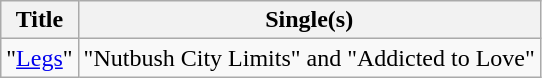<table class="wikitable">
<tr>
<th>Title</th>
<th>Single(s)</th>
</tr>
<tr>
<td>"<a href='#'>Legs</a>"</td>
<td>"Nutbush City Limits" and "Addicted to Love"</td>
</tr>
</table>
